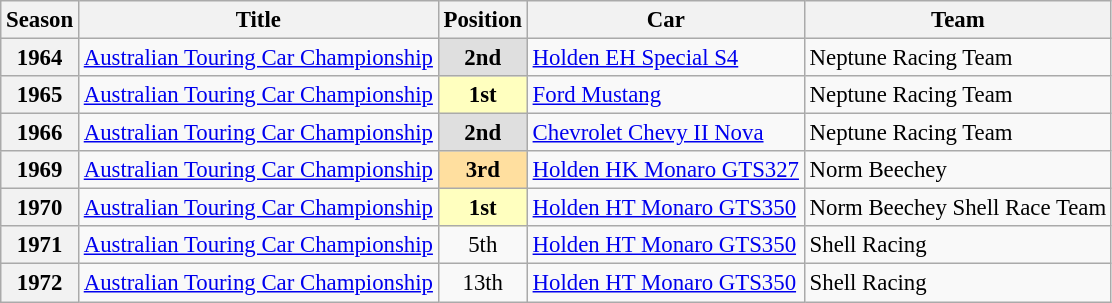<table class="wikitable" style="font-size: 95%;">
<tr>
<th>Season</th>
<th>Title</th>
<th>Position</th>
<th>Car</th>
<th>Team</th>
</tr>
<tr>
<th>1964</th>
<td><a href='#'>Australian Touring Car Championship</a></td>
<td align="center" style="background: #dfdfdf"><strong>2nd</strong></td>
<td><a href='#'>Holden EH Special S4</a></td>
<td>Neptune Racing Team</td>
</tr>
<tr>
<th>1965</th>
<td><a href='#'>Australian Touring Car Championship</a></td>
<td align="center" style="background: #ffffbf"><strong>1st</strong></td>
<td><a href='#'>Ford Mustang</a></td>
<td>Neptune Racing Team</td>
</tr>
<tr>
<th>1966</th>
<td><a href='#'>Australian Touring Car Championship</a></td>
<td align="center" style="background: #dfdfdf"><strong>2nd</strong></td>
<td><a href='#'>Chevrolet Chevy II Nova</a></td>
<td>Neptune Racing Team</td>
</tr>
<tr>
<th>1969</th>
<td><a href='#'>Australian Touring Car Championship</a></td>
<td align="center" style="background: #ffdf9f"><strong>3rd</strong></td>
<td><a href='#'>Holden HK Monaro GTS327</a></td>
<td>Norm Beechey</td>
</tr>
<tr>
<th>1970</th>
<td><a href='#'>Australian Touring Car Championship</a></td>
<td align="center" style="background: #ffffbf"><strong>1st</strong></td>
<td><a href='#'>Holden HT Monaro GTS350</a></td>
<td>Norm Beechey Shell Race Team</td>
</tr>
<tr>
<th>1971</th>
<td><a href='#'>Australian Touring Car Championship</a></td>
<td align="center">5th</td>
<td><a href='#'>Holden HT Monaro GTS350</a></td>
<td>Shell Racing</td>
</tr>
<tr>
<th>1972</th>
<td><a href='#'>Australian Touring Car Championship</a></td>
<td align="center">13th</td>
<td><a href='#'>Holden HT Monaro GTS350</a></td>
<td>Shell Racing</td>
</tr>
</table>
